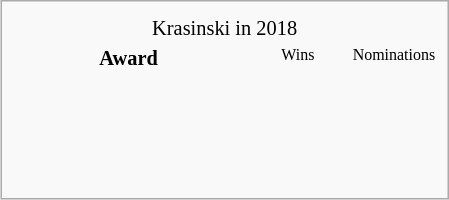<table class="infobox" style="width: 22em; text-align: left; font-size: 85%; vertical-align: middle;">
<tr>
<td colspan="3" style="text-align:center;"></td>
</tr>
<tr>
<td colspan="3" style="text-align:center;">Krasinski in 2018</td>
</tr>
<tr style="background-color#d9e8ff; text-align:center;">
<th style="vertical-align: middle;">Award</th>
<td style="background#cceecc; font-size:8pt;" width="60px">Wins</td>
<td style="background#eecccc; font-size:8pt;" width="60px">Nominations</td>
</tr>
<tr>
<td align=center><br></td>
<td></td>
<td></td>
</tr>
<tr>
<td align=center><br></td>
<td></td>
<td></td>
</tr>
<tr>
<td align=center><br></td>
<td></td>
<td></td>
</tr>
<tr>
<td align=center><br></td>
<td></td>
<td></td>
</tr>
</table>
